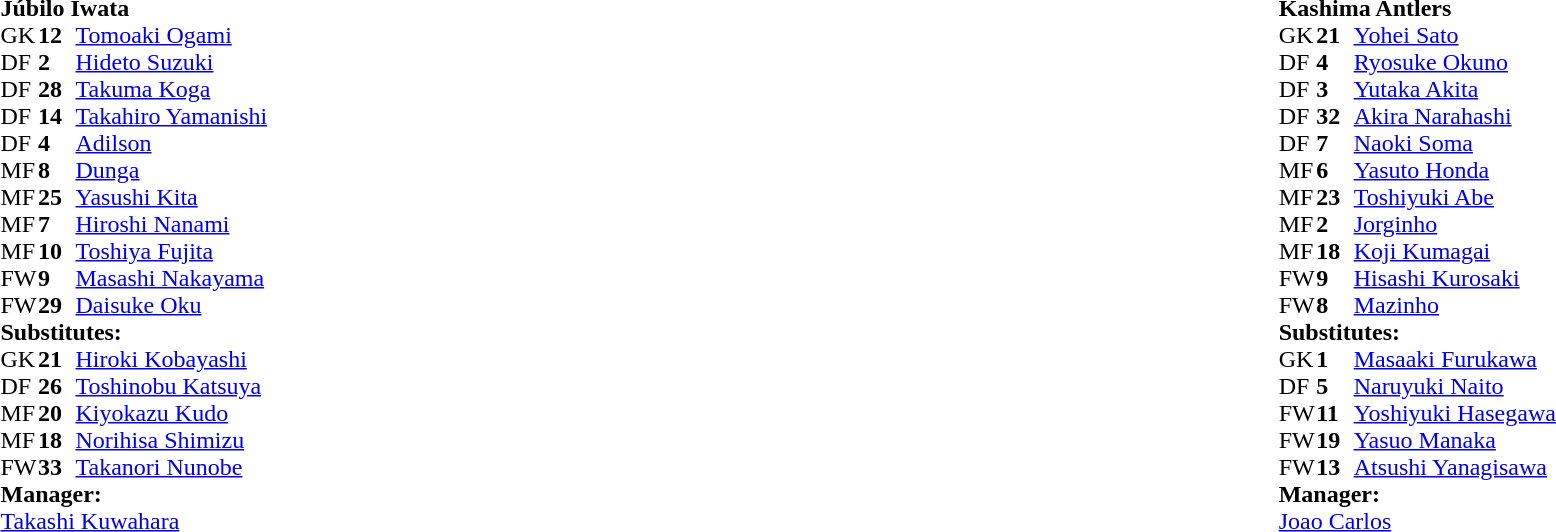<table width="100%">
<tr>
<td valign="top" width="50%"><br><table style="font-size: 100%" cellspacing="0" cellpadding="0">
<tr>
<td colspan="4"><strong>Júbilo Iwata</strong></td>
</tr>
<tr>
<th width="25"></th>
<th width="25"></th>
</tr>
<tr>
<td>GK</td>
<td><strong>12</strong></td>
<td> <a href='#'>Tomoaki Ogami</a></td>
</tr>
<tr>
<td>DF</td>
<td><strong>2</strong></td>
<td> <a href='#'>Hideto Suzuki</a></td>
<td></td>
</tr>
<tr>
<td>DF</td>
<td><strong>28</strong></td>
<td> <a href='#'>Takuma Koga</a></td>
<td></td>
</tr>
<tr>
<td>DF</td>
<td><strong>14</strong></td>
<td> <a href='#'>Takahiro Yamanishi</a></td>
</tr>
<tr>
<td>DF</td>
<td><strong>4</strong></td>
<td> <a href='#'>Adilson</a></td>
</tr>
<tr>
<td>MF</td>
<td><strong>8</strong></td>
<td> <a href='#'>Dunga</a></td>
</tr>
<tr>
<td>MF</td>
<td><strong>25</strong></td>
<td> <a href='#'>Yasushi Kita</a></td>
</tr>
<tr>
<td>MF</td>
<td><strong>7</strong></td>
<td> <a href='#'>Hiroshi Nanami</a></td>
</tr>
<tr>
<td>MF</td>
<td><strong>10</strong></td>
<td> <a href='#'>Toshiya Fujita</a></td>
</tr>
<tr>
<td>FW</td>
<td><strong>9</strong></td>
<td> <a href='#'>Masashi Nakayama</a></td>
</tr>
<tr>
<td>FW</td>
<td><strong>29</strong></td>
<td> <a href='#'>Daisuke Oku</a></td>
</tr>
<tr>
<td colspan="4"><strong>Substitutes:</strong></td>
</tr>
<tr>
<td>GK</td>
<td><strong>21</strong></td>
<td> <a href='#'>Hiroki Kobayashi</a></td>
</tr>
<tr>
<td>DF</td>
<td><strong>26</strong></td>
<td> <a href='#'>Toshinobu Katsuya</a></td>
</tr>
<tr>
<td>MF</td>
<td><strong>20</strong></td>
<td> <a href='#'>Kiyokazu Kudo</a></td>
</tr>
<tr>
<td>MF</td>
<td><strong>18</strong></td>
<td> <a href='#'>Norihisa Shimizu</a></td>
<td></td>
</tr>
<tr>
<td>FW</td>
<td><strong>33</strong></td>
<td> <a href='#'>Takanori Nunobe</a></td>
<td></td>
</tr>
<tr>
<td colspan="4"><strong>Manager:</strong></td>
</tr>
<tr>
<td colspan="3"> <a href='#'>Takashi Kuwahara</a></td>
</tr>
</table>
</td>
<td valign="top" width="50%"><br><table style="font-size: 100%" cellspacing="0" cellpadding="0" align="center">
<tr>
<td colspan="4"><strong>Kashima Antlers</strong></td>
</tr>
<tr>
<th width="25"></th>
<th width="25"></th>
</tr>
<tr>
<td>GK</td>
<td><strong>21</strong></td>
<td> <a href='#'>Yohei Sato</a></td>
</tr>
<tr>
<td>DF</td>
<td><strong>4</strong></td>
<td> <a href='#'>Ryosuke Okuno</a></td>
</tr>
<tr>
<td>DF</td>
<td><strong>3</strong></td>
<td> <a href='#'>Yutaka Akita</a></td>
</tr>
<tr>
<td>DF</td>
<td><strong>32</strong></td>
<td> <a href='#'>Akira Narahashi</a></td>
</tr>
<tr>
<td>DF</td>
<td><strong>7</strong></td>
<td> <a href='#'>Naoki Soma</a></td>
</tr>
<tr>
<td>MF</td>
<td><strong>6</strong></td>
<td> <a href='#'>Yasuto Honda</a></td>
</tr>
<tr>
<td>MF</td>
<td><strong>23</strong></td>
<td> <a href='#'>Toshiyuki Abe</a></td>
</tr>
<tr>
<td>MF</td>
<td><strong>2</strong></td>
<td> <a href='#'>Jorginho</a></td>
</tr>
<tr>
<td>MF</td>
<td><strong>18</strong></td>
<td> <a href='#'>Koji Kumagai</a></td>
<td></td>
</tr>
<tr>
<td>FW</td>
<td><strong>9</strong></td>
<td> <a href='#'>Hisashi Kurosaki</a></td>
<td></td>
</tr>
<tr>
<td>FW</td>
<td><strong>8</strong></td>
<td> <a href='#'>Mazinho</a></td>
</tr>
<tr>
<td colspan="4"><strong>Substitutes:</strong></td>
</tr>
<tr>
<td>GK</td>
<td><strong>1</strong></td>
<td> <a href='#'>Masaaki Furukawa</a></td>
</tr>
<tr>
<td>DF</td>
<td><strong>5</strong></td>
<td> <a href='#'>Naruyuki Naito</a></td>
<td></td>
</tr>
<tr>
<td>FW</td>
<td><strong>11</strong></td>
<td> <a href='#'>Yoshiyuki Hasegawa</a></td>
<td></td>
</tr>
<tr>
<td>FW</td>
<td><strong>19</strong></td>
<td> <a href='#'>Yasuo Manaka</a></td>
</tr>
<tr>
<td>FW</td>
<td><strong>13</strong></td>
<td> <a href='#'>Atsushi Yanagisawa</a></td>
</tr>
<tr>
<td colspan="4"><strong>Manager:</strong></td>
</tr>
<tr>
<td colspan="3"> <a href='#'>Joao Carlos</a></td>
</tr>
</table>
</td>
</tr>
</table>
